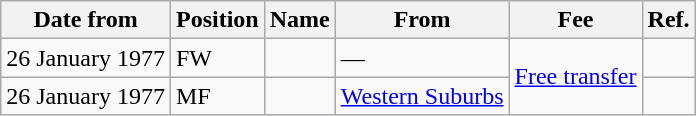<table class="wikitable">
<tr>
<th>Date from</th>
<th>Position</th>
<th>Name</th>
<th>From</th>
<th>Fee</th>
<th>Ref.</th>
</tr>
<tr>
<td>26 January 1977</td>
<td>FW</td>
<td> </td>
<td>—</td>
<td rowspan="2"><a href='#'>Free transfer</a></td>
<td></td>
</tr>
<tr>
<td>26 January 1977</td>
<td>MF</td>
<td></td>
<td><a href='#'>Western Suburbs</a></td>
<td></td>
</tr>
</table>
